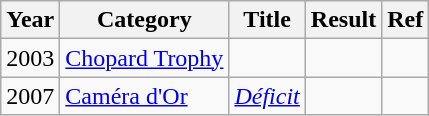<table class="wikitable">
<tr>
<th>Year</th>
<th>Category</th>
<th>Title</th>
<th>Result</th>
<th>Ref</th>
</tr>
<tr>
<td>2003</td>
<td><a href='#'>Chopard Trophy</a></td>
<td></td>
<td></td>
<td></td>
</tr>
<tr>
<td>2007</td>
<td><a href='#'>Caméra d'Or</a></td>
<td><em><a href='#'>Déficit</a></em></td>
<td></td>
<td></td>
</tr>
</table>
